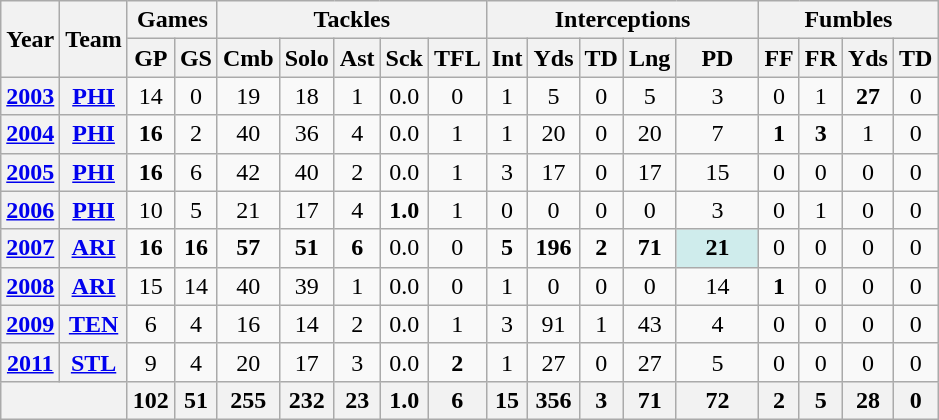<table class="wikitable" style="text-align:center">
<tr>
<th rowspan="2">Year</th>
<th rowspan="2">Team</th>
<th colspan="2">Games</th>
<th colspan="5">Tackles</th>
<th colspan="5">Interceptions</th>
<th colspan="4">Fumbles</th>
</tr>
<tr>
<th>GP</th>
<th>GS</th>
<th>Cmb</th>
<th>Solo</th>
<th>Ast</th>
<th>Sck</th>
<th>TFL</th>
<th>Int</th>
<th>Yds</th>
<th>TD</th>
<th>Lng</th>
<th>PD</th>
<th>FF</th>
<th>FR</th>
<th>Yds</th>
<th>TD</th>
</tr>
<tr>
<th><a href='#'>2003</a></th>
<th><a href='#'>PHI</a></th>
<td>14</td>
<td>0</td>
<td>19</td>
<td>18</td>
<td>1</td>
<td>0.0</td>
<td>0</td>
<td>1</td>
<td>5</td>
<td>0</td>
<td>5</td>
<td>3</td>
<td>0</td>
<td>1</td>
<td><strong>27</strong></td>
<td>0</td>
</tr>
<tr>
<th><a href='#'>2004</a></th>
<th><a href='#'>PHI</a></th>
<td><strong>16</strong></td>
<td>2</td>
<td>40</td>
<td>36</td>
<td>4</td>
<td>0.0</td>
<td>1</td>
<td>1</td>
<td>20</td>
<td>0</td>
<td>20</td>
<td>7</td>
<td><strong>1</strong></td>
<td><strong>3</strong></td>
<td>1</td>
<td>0</td>
</tr>
<tr>
<th><a href='#'>2005</a></th>
<th><a href='#'>PHI</a></th>
<td><strong>16</strong></td>
<td>6</td>
<td>42</td>
<td>40</td>
<td>2</td>
<td>0.0</td>
<td>1</td>
<td>3</td>
<td>17</td>
<td>0</td>
<td>17</td>
<td>15</td>
<td>0</td>
<td>0</td>
<td>0</td>
<td>0</td>
</tr>
<tr>
<th><a href='#'>2006</a></th>
<th><a href='#'>PHI</a></th>
<td>10</td>
<td>5</td>
<td>21</td>
<td>17</td>
<td>4</td>
<td><strong>1.0</strong></td>
<td>1</td>
<td>0</td>
<td>0</td>
<td>0</td>
<td>0</td>
<td>3</td>
<td>0</td>
<td>1</td>
<td>0</td>
<td>0</td>
</tr>
<tr>
<th><a href='#'>2007</a></th>
<th><a href='#'>ARI</a></th>
<td><strong>16</strong></td>
<td><strong>16</strong></td>
<td><strong>57</strong></td>
<td><strong>51</strong></td>
<td><strong>6</strong></td>
<td>0.0</td>
<td>0</td>
<td><strong>5</strong></td>
<td><strong>196</strong></td>
<td><strong>2</strong></td>
<td><strong>71</strong></td>
<td style="background:#cfecec; width:3em;"><strong>21</strong></td>
<td>0</td>
<td>0</td>
<td>0</td>
<td>0</td>
</tr>
<tr>
<th><a href='#'>2008</a></th>
<th><a href='#'>ARI</a></th>
<td>15</td>
<td>14</td>
<td>40</td>
<td>39</td>
<td>1</td>
<td>0.0</td>
<td>0</td>
<td>1</td>
<td>0</td>
<td>0</td>
<td>0</td>
<td>14</td>
<td><strong>1</strong></td>
<td>0</td>
<td>0</td>
<td>0</td>
</tr>
<tr>
<th><a href='#'>2009</a></th>
<th><a href='#'>TEN</a></th>
<td>6</td>
<td>4</td>
<td>16</td>
<td>14</td>
<td>2</td>
<td>0.0</td>
<td>1</td>
<td>3</td>
<td>91</td>
<td>1</td>
<td>43</td>
<td>4</td>
<td>0</td>
<td>0</td>
<td>0</td>
<td>0</td>
</tr>
<tr>
<th><a href='#'>2011</a></th>
<th><a href='#'>STL</a></th>
<td>9</td>
<td>4</td>
<td>20</td>
<td>17</td>
<td>3</td>
<td>0.0</td>
<td><strong>2</strong></td>
<td>1</td>
<td>27</td>
<td>0</td>
<td>27</td>
<td>5</td>
<td>0</td>
<td>0</td>
<td>0</td>
<td>0</td>
</tr>
<tr>
<th colspan="2"></th>
<th>102</th>
<th>51</th>
<th>255</th>
<th>232</th>
<th>23</th>
<th>1.0</th>
<th>6</th>
<th>15</th>
<th>356</th>
<th>3</th>
<th>71</th>
<th>72</th>
<th>2</th>
<th>5</th>
<th>28</th>
<th>0</th>
</tr>
</table>
